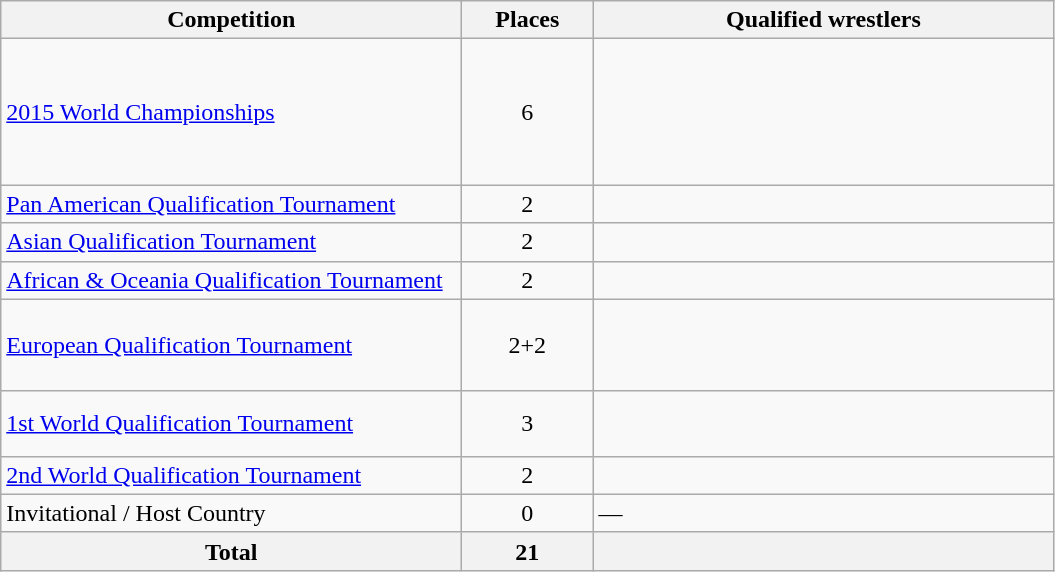<table class = "wikitable">
<tr>
<th width=300>Competition</th>
<th width=80>Places</th>
<th width=300>Qualified wrestlers</th>
</tr>
<tr>
<td><a href='#'>2015 World Championships</a></td>
<td align="center">6</td>
<td><br><br><br><br><br></td>
</tr>
<tr>
<td><a href='#'>Pan American Qualification Tournament</a></td>
<td align="center">2</td>
<td><br></td>
</tr>
<tr>
<td><a href='#'>Asian Qualification Tournament</a></td>
<td align="center">2</td>
<td><br></td>
</tr>
<tr>
<td><a href='#'>African & Oceania Qualification Tournament</a></td>
<td align="center">2</td>
<td><br></td>
</tr>
<tr>
<td><a href='#'>European Qualification Tournament</a></td>
<td align="center">2+2</td>
<td><br><br><br></td>
</tr>
<tr>
<td><a href='#'>1st World Qualification Tournament</a></td>
<td align="center">3</td>
<td><br><br></td>
</tr>
<tr>
<td><a href='#'>2nd World Qualification Tournament</a></td>
<td align="center">2</td>
<td><br></td>
</tr>
<tr>
<td>Invitational / Host Country</td>
<td align="center">0</td>
<td>—</td>
</tr>
<tr>
<th>Total</th>
<th>21</th>
<th></th>
</tr>
</table>
